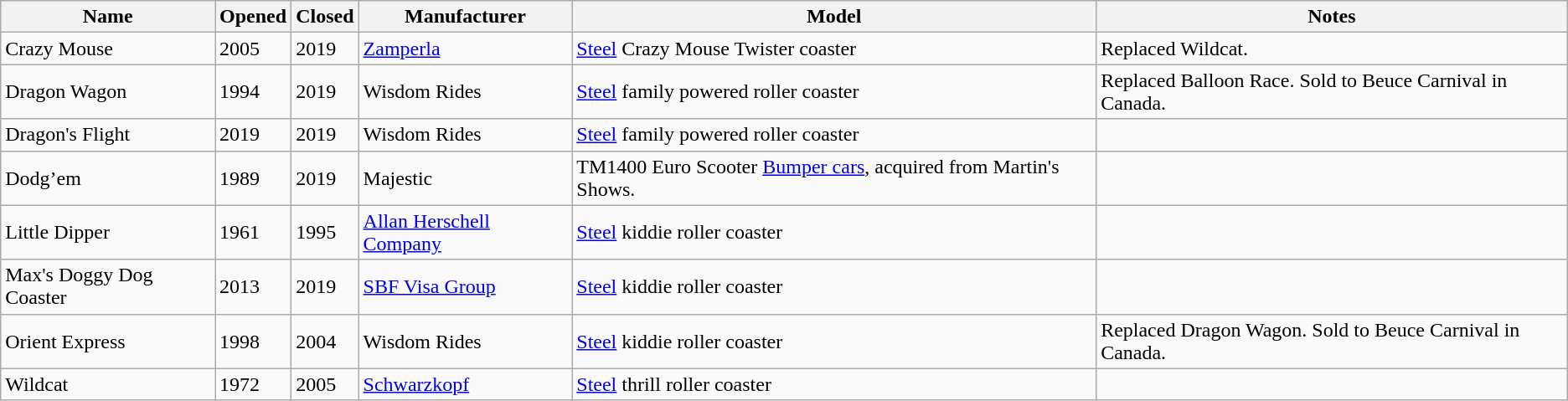<table class="wikitable sortable">
<tr>
<th>Name</th>
<th>Opened</th>
<th>Closed</th>
<th>Manufacturer</th>
<th>Model</th>
<th>Notes</th>
</tr>
<tr>
<td>Crazy Mouse</td>
<td>2005</td>
<td>2019</td>
<td><a href='#'>Zamperla</a></td>
<td><a href='#'>Steel</a> Crazy Mouse Twister coaster</td>
<td>Replaced Wildcat.</td>
</tr>
<tr>
<td>Dragon Wagon</td>
<td>1994</td>
<td>2019</td>
<td>Wisdom Rides</td>
<td><a href='#'>Steel</a> family powered roller coaster</td>
<td>Replaced Balloon Race. Sold to Beuce Carnival in Canada.</td>
</tr>
<tr>
<td>Dragon's Flight</td>
<td>2019</td>
<td>2019</td>
<td>Wisdom Rides</td>
<td><a href='#'>Steel</a> family powered roller coaster</td>
<td></td>
</tr>
<tr>
<td>Dodg’em</td>
<td>1989</td>
<td>2019</td>
<td>Majestic</td>
<td>TM1400 Euro Scooter <a href='#'>Bumper cars</a>, acquired from Martin's Shows.</td>
<td></td>
</tr>
<tr>
<td>Little Dipper</td>
<td>1961</td>
<td>1995</td>
<td><a href='#'>Allan Herschell Company</a></td>
<td><a href='#'>Steel</a> kiddie roller coaster</td>
<td></td>
</tr>
<tr>
<td>Max's Doggy Dog Coaster</td>
<td>2013</td>
<td>2019</td>
<td><a href='#'>SBF Visa Group</a></td>
<td><a href='#'>Steel</a> kiddie roller coaster</td>
<td></td>
</tr>
<tr>
<td>Orient Express</td>
<td>1998</td>
<td>2004</td>
<td>Wisdom Rides</td>
<td><a href='#'>Steel</a> kiddie roller coaster</td>
<td>Replaced Dragon Wagon. Sold to Beuce Carnival in Canada.</td>
</tr>
<tr>
<td>Wildcat</td>
<td>1972</td>
<td>2005</td>
<td><a href='#'>Schwarzkopf</a></td>
<td><a href='#'>Steel</a> thrill roller coaster</td>
<td></td>
</tr>
</table>
